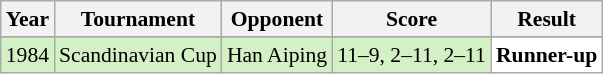<table class="sortable wikitable" style="font-size: 90%;">
<tr>
<th>Year</th>
<th>Tournament</th>
<th>Opponent</th>
<th>Score</th>
<th>Result</th>
</tr>
<tr>
</tr>
<tr style="background:#D4F1C5">
<td align="center">1984</td>
<td align="left">Scandinavian Cup</td>
<td align="left"> Han Aiping</td>
<td align="left">11–9, 2–11, 2–11</td>
<td style="text-align:left; background: white"> <strong>Runner-up</strong></td>
</tr>
</table>
